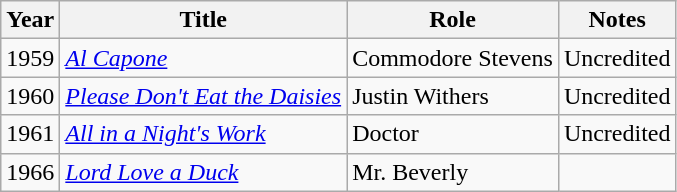<table class="wikitable">
<tr>
<th>Year</th>
<th>Title</th>
<th>Role</th>
<th>Notes</th>
</tr>
<tr>
<td>1959</td>
<td><em><a href='#'>Al Capone</a></em></td>
<td>Commodore Stevens</td>
<td>Uncredited</td>
</tr>
<tr>
<td>1960</td>
<td><em><a href='#'>Please Don't Eat the Daisies</a></em></td>
<td>Justin Withers</td>
<td>Uncredited</td>
</tr>
<tr>
<td>1961</td>
<td><em><a href='#'>All in a Night's Work</a></em></td>
<td>Doctor</td>
<td>Uncredited</td>
</tr>
<tr>
<td>1966</td>
<td><em><a href='#'>Lord Love a Duck</a></em></td>
<td>Mr. Beverly</td>
<td></td>
</tr>
</table>
